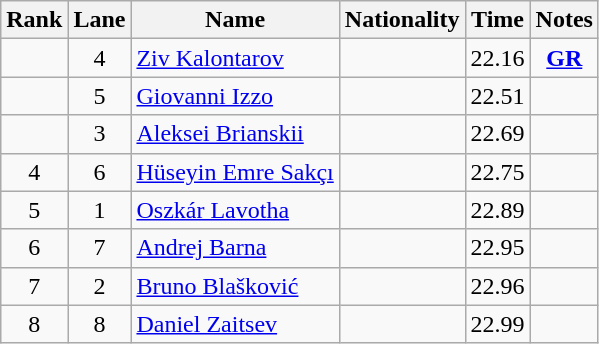<table class='wikitable sortable' style='text-align:center'>
<tr>
<th>Rank</th>
<th>Lane</th>
<th>Name</th>
<th>Nationality</th>
<th>Time</th>
<th>Notes</th>
</tr>
<tr>
<td></td>
<td>4</td>
<td align=left><a href='#'>Ziv Kalontarov</a></td>
<td align=left></td>
<td>22.16</td>
<td><strong><a href='#'>GR</a></strong></td>
</tr>
<tr>
<td></td>
<td>5</td>
<td align=left><a href='#'>Giovanni Izzo</a></td>
<td align=left></td>
<td>22.51</td>
<td></td>
</tr>
<tr>
<td></td>
<td>3</td>
<td align=left><a href='#'>Aleksei Brianskii</a></td>
<td align=left></td>
<td>22.69</td>
<td></td>
</tr>
<tr>
<td>4</td>
<td>6</td>
<td align=left><a href='#'>Hüseyin Emre Sakçı</a></td>
<td align=left></td>
<td>22.75</td>
<td></td>
</tr>
<tr>
<td>5</td>
<td>1</td>
<td align=left><a href='#'>Oszkár Lavotha</a></td>
<td align=left></td>
<td>22.89</td>
<td></td>
</tr>
<tr>
<td>6</td>
<td>7</td>
<td align=left><a href='#'>Andrej Barna</a></td>
<td align=left></td>
<td>22.95</td>
<td></td>
</tr>
<tr>
<td>7</td>
<td>2</td>
<td align=left><a href='#'>Bruno Blašković</a></td>
<td align=left></td>
<td>22.96</td>
<td></td>
</tr>
<tr>
<td>8</td>
<td>8</td>
<td align=left><a href='#'>Daniel Zaitsev</a></td>
<td align=left></td>
<td>22.99</td>
<td></td>
</tr>
</table>
